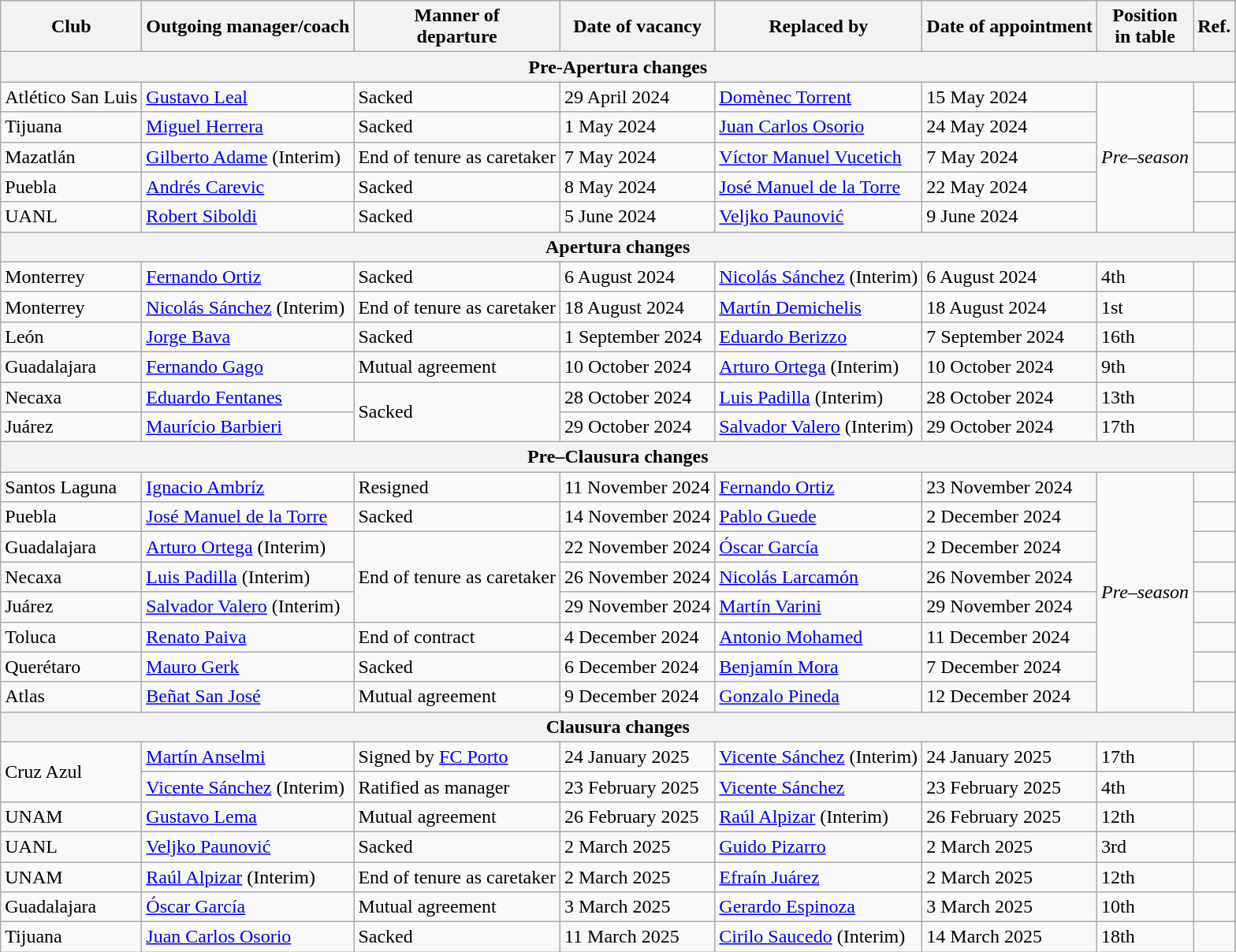<table class="wikitable sortable">
<tr>
<th>Club</th>
<th>Outgoing manager/coach</th>
<th>Manner of <br> departure</th>
<th>Date of vacancy</th>
<th>Replaced by</th>
<th>Date of appointment</th>
<th>Position <br> in table</th>
<th>Ref.</th>
</tr>
<tr>
<th colspan=8>Pre-Apertura changes</th>
</tr>
<tr>
<td>Atlético San Luis</td>
<td> <a href='#'>Gustavo Leal</a></td>
<td>Sacked</td>
<td>29 April 2024</td>
<td> <a href='#'>Domènec Torrent</a></td>
<td>15 May 2024</td>
<td rowspan=5><em>Pre–season</em></td>
<td></td>
</tr>
<tr>
<td>Tijuana</td>
<td> <a href='#'>Miguel Herrera</a></td>
<td>Sacked</td>
<td>1 May 2024</td>
<td> <a href='#'>Juan Carlos Osorio</a></td>
<td>24 May 2024</td>
<td></td>
</tr>
<tr>
<td>Mazatlán</td>
<td> <a href='#'>Gilberto Adame</a> (Interim)</td>
<td>End of tenure as caretaker</td>
<td>7 May 2024</td>
<td> <a href='#'>Víctor Manuel Vucetich</a></td>
<td>7 May 2024</td>
<td></td>
</tr>
<tr>
<td>Puebla</td>
<td> <a href='#'>Andrés Carevic</a></td>
<td>Sacked</td>
<td>8 May 2024</td>
<td> <a href='#'>José Manuel de la Torre</a></td>
<td>22 May 2024</td>
<td></td>
</tr>
<tr>
<td>UANL</td>
<td> <a href='#'>Robert Siboldi</a></td>
<td>Sacked</td>
<td>5 June 2024</td>
<td> <a href='#'>Veljko Paunović</a></td>
<td>9 June 2024</td>
<td></td>
</tr>
<tr>
<th colspan=8>Apertura changes</th>
</tr>
<tr>
<td>Monterrey</td>
<td> <a href='#'>Fernando Ortiz</a></td>
<td>Sacked</td>
<td>6 August 2024</td>
<td> <a href='#'>Nicolás Sánchez</a>  (Interim)</td>
<td>6 August 2024</td>
<td>4th</td>
<td></td>
</tr>
<tr>
<td>Monterrey</td>
<td> <a href='#'>Nicolás Sánchez</a>  (Interim)</td>
<td>End of tenure as caretaker</td>
<td>18 August 2024</td>
<td> <a href='#'>Martín Demichelis</a></td>
<td>18 August 2024</td>
<td>1st</td>
<td></td>
</tr>
<tr>
<td>León</td>
<td> <a href='#'>Jorge Bava</a></td>
<td>Sacked</td>
<td>1 September 2024</td>
<td> <a href='#'>Eduardo Berizzo</a></td>
<td>7 September 2024</td>
<td>16th</td>
<td></td>
</tr>
<tr>
<td>Guadalajara</td>
<td> <a href='#'>Fernando Gago</a></td>
<td>Mutual agreement</td>
<td>10 October 2024</td>
<td> <a href='#'>Arturo Ortega</a> (Interim)</td>
<td>10 October 2024</td>
<td>9th</td>
<td></td>
</tr>
<tr>
<td>Necaxa</td>
<td> <a href='#'>Eduardo Fentanes</a></td>
<td rowspan=2>Sacked</td>
<td>28 October 2024</td>
<td> <a href='#'>Luis Padilla</a> (Interim)</td>
<td>28 October 2024</td>
<td>13th</td>
<td></td>
</tr>
<tr>
<td>Juárez</td>
<td> <a href='#'>Maurício Barbieri</a></td>
<td>29 October 2024</td>
<td> <a href='#'>Salvador Valero</a> (Interim)</td>
<td>29 October 2024</td>
<td>17th</td>
<td></td>
</tr>
<tr>
<th colspan=8>Pre–Clausura changes</th>
</tr>
<tr>
<td>Santos Laguna</td>
<td> <a href='#'>Ignacio Ambríz</a></td>
<td>Resigned</td>
<td>11 November 2024</td>
<td> <a href='#'>Fernando Ortiz</a></td>
<td>23 November 2024</td>
<td rowspan=8><em>Pre–season</em></td>
<td></td>
</tr>
<tr>
<td>Puebla</td>
<td> <a href='#'>José Manuel de la Torre</a></td>
<td>Sacked</td>
<td>14 November 2024</td>
<td> <a href='#'>Pablo Guede</a></td>
<td>2 December 2024</td>
<td></td>
</tr>
<tr>
<td>Guadalajara</td>
<td> <a href='#'>Arturo Ortega</a> (Interim)</td>
<td rowspan=3>End of tenure as caretaker</td>
<td>22 November 2024</td>
<td> <a href='#'>Óscar García</a></td>
<td>2 December 2024</td>
<td></td>
</tr>
<tr>
<td>Necaxa</td>
<td> <a href='#'>Luis Padilla</a> (Interim)</td>
<td>26 November 2024</td>
<td> <a href='#'>Nicolás Larcamón</a></td>
<td>26 November 2024</td>
<td></td>
</tr>
<tr>
<td>Juárez</td>
<td> <a href='#'>Salvador Valero</a> (Interim)</td>
<td>29 November 2024</td>
<td> <a href='#'>Martín Varini</a></td>
<td>29 November 2024</td>
<td></td>
</tr>
<tr>
<td>Toluca</td>
<td> <a href='#'>Renato Paiva</a></td>
<td>End of contract</td>
<td>4 December 2024</td>
<td> <a href='#'>Antonio Mohamed</a></td>
<td>11 December 2024</td>
<td></td>
</tr>
<tr>
<td>Querétaro</td>
<td> <a href='#'>Mauro Gerk</a></td>
<td>Sacked</td>
<td>6 December 2024</td>
<td> <a href='#'>Benjamín Mora</a></td>
<td>7 December 2024</td>
<td></td>
</tr>
<tr>
<td>Atlas</td>
<td> <a href='#'>Beñat San José</a></td>
<td>Mutual agreement</td>
<td>9 December 2024</td>
<td> <a href='#'>Gonzalo Pineda</a></td>
<td>12 December 2024</td>
<td></td>
</tr>
<tr>
<th colspan=8>Clausura changes</th>
</tr>
<tr>
<td rowspan=2>Cruz Azul</td>
<td> <a href='#'>Martín Anselmi</a></td>
<td>Signed by <a href='#'>FC Porto</a></td>
<td>24 January 2025</td>
<td> <a href='#'>Vicente Sánchez</a> (Interim)</td>
<td>24 January 2025</td>
<td>17th</td>
<td></td>
</tr>
<tr>
<td> <a href='#'>Vicente Sánchez</a> (Interim)</td>
<td>Ratified as manager</td>
<td>23 February 2025</td>
<td> <a href='#'>Vicente Sánchez</a></td>
<td>23 February 2025</td>
<td>4th</td>
<td></td>
</tr>
<tr>
<td>UNAM</td>
<td> <a href='#'>Gustavo Lema</a></td>
<td>Mutual agreement</td>
<td>26 February 2025</td>
<td> <a href='#'>Raúl Alpizar</a> (Interim)</td>
<td>26 February 2025</td>
<td>12th</td>
<td></td>
</tr>
<tr>
<td>UANL</td>
<td> <a href='#'>Veljko Paunović</a></td>
<td>Sacked</td>
<td>2 March 2025</td>
<td> <a href='#'>Guido Pizarro</a></td>
<td>2 March 2025</td>
<td>3rd</td>
<td></td>
</tr>
<tr>
<td>UNAM</td>
<td> <a href='#'>Raúl Alpizar</a> (Interim)</td>
<td>End of tenure as caretaker</td>
<td>2 March 2025</td>
<td> <a href='#'>Efraín Juárez</a></td>
<td>2 March 2025</td>
<td>12th</td>
<td></td>
</tr>
<tr>
<td>Guadalajara</td>
<td> <a href='#'>Óscar García</a></td>
<td>Mutual agreement</td>
<td>3 March 2025</td>
<td> <a href='#'>Gerardo Espinoza</a></td>
<td>3 March 2025</td>
<td>10th</td>
<td></td>
</tr>
<tr>
<td>Tijuana</td>
<td> <a href='#'>Juan Carlos Osorio</a></td>
<td>Sacked</td>
<td>11 March 2025</td>
<td> <a href='#'>Cirilo Saucedo</a> (Interim)</td>
<td>14 March 2025</td>
<td>18th</td>
<td></td>
</tr>
</table>
